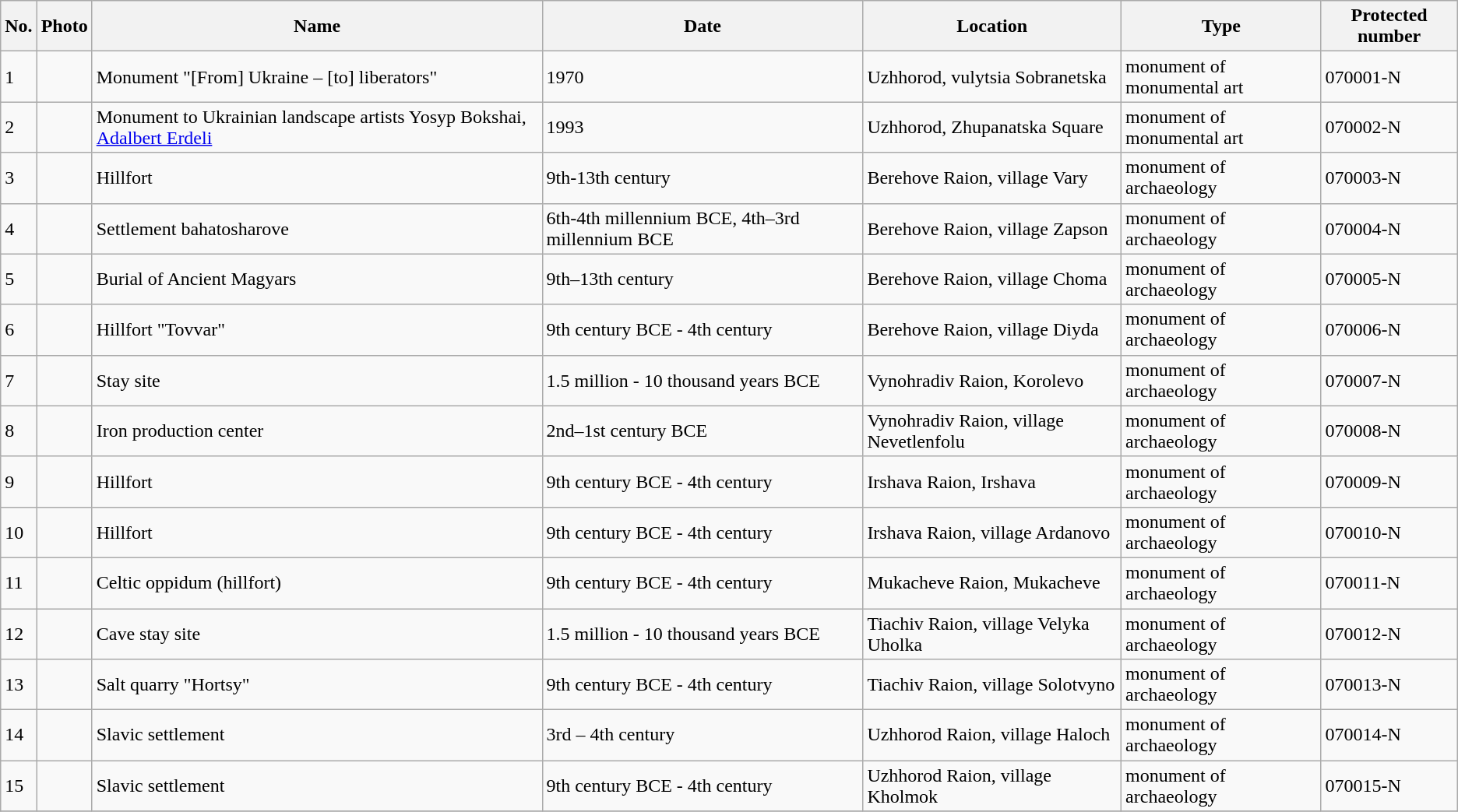<table class="wikitable">
<tr>
<th>No.</th>
<th>Photo</th>
<th>Name</th>
<th>Date</th>
<th>Location</th>
<th>Type</th>
<th>Protected number</th>
</tr>
<tr>
<td>1</td>
<td></td>
<td>Monument "[From] Ukraine – [to] liberators"</td>
<td>1970</td>
<td>Uzhhorod, vulytsia Sobranetska</td>
<td>monument of monumental art</td>
<td>070001-N</td>
</tr>
<tr>
<td>2</td>
<td></td>
<td>Monument to Ukrainian landscape artists Yosyp Bokshai, <a href='#'>Adalbert Erdeli</a></td>
<td>1993</td>
<td>Uzhhorod, Zhupanatska Square</td>
<td>monument of monumental art</td>
<td>070002-N</td>
</tr>
<tr>
<td>3</td>
<td></td>
<td>Hillfort</td>
<td>9th-13th century</td>
<td>Berehove Raion, village Vary</td>
<td>monument of archaeology</td>
<td>070003-N</td>
</tr>
<tr>
<td>4</td>
<td></td>
<td>Settlement bahatosharove</td>
<td>6th-4th millennium BCE, 4th–3rd millennium BCE</td>
<td>Berehove Raion, village Zapson</td>
<td>monument of archaeology</td>
<td>070004-N</td>
</tr>
<tr>
<td>5</td>
<td></td>
<td>Burial of Ancient Magyars</td>
<td>9th–13th century</td>
<td>Berehove Raion, village Choma</td>
<td>monument of archaeology</td>
<td>070005-N</td>
</tr>
<tr>
<td>6</td>
<td></td>
<td>Hillfort "Tovvar"</td>
<td>9th century BCE - 4th century</td>
<td>Berehove Raion, village Diyda</td>
<td>monument of archaeology</td>
<td>070006-N</td>
</tr>
<tr>
<td>7</td>
<td></td>
<td>Stay site</td>
<td>1.5 million - 10 thousand years BCE</td>
<td>Vynohradiv Raion, Korolevo</td>
<td>monument of archaeology</td>
<td>070007-N</td>
</tr>
<tr>
<td>8</td>
<td></td>
<td>Iron production center</td>
<td>2nd–1st century BCE</td>
<td>Vynohradiv Raion, village Nevetlenfolu</td>
<td>monument of archaeology</td>
<td>070008-N</td>
</tr>
<tr>
<td>9</td>
<td></td>
<td>Hillfort</td>
<td>9th century BCE - 4th century</td>
<td>Irshava Raion, Irshava</td>
<td>monument of archaeology</td>
<td>070009-N</td>
</tr>
<tr>
<td>10</td>
<td></td>
<td>Hillfort</td>
<td>9th century BCE - 4th century</td>
<td>Irshava Raion, village Ardanovo</td>
<td>monument of archaeology</td>
<td>070010-N</td>
</tr>
<tr>
<td>11</td>
<td></td>
<td>Celtic oppidum (hillfort)</td>
<td>9th century BCE - 4th century</td>
<td>Mukacheve Raion, Mukacheve</td>
<td>monument of archaeology</td>
<td>070011-N</td>
</tr>
<tr>
<td>12</td>
<td></td>
<td>Cave stay site</td>
<td>1.5 million - 10 thousand years BCE</td>
<td>Tiachiv Raion, village Velyka Uholka</td>
<td>monument of archaeology</td>
<td>070012-N</td>
</tr>
<tr>
<td>13</td>
<td></td>
<td>Salt quarry "Hortsy"</td>
<td>9th century BCE - 4th century</td>
<td>Tiachiv Raion, village Solotvyno</td>
<td>monument of archaeology</td>
<td>070013-N</td>
</tr>
<tr>
<td>14</td>
<td></td>
<td>Slavic settlement</td>
<td>3rd – 4th century</td>
<td>Uzhhorod Raion, village Haloch</td>
<td>monument of archaeology</td>
<td>070014-N</td>
</tr>
<tr>
<td>15</td>
<td></td>
<td>Slavic settlement</td>
<td>9th century BCE - 4th century</td>
<td>Uzhhorod Raion, village Kholmok</td>
<td>monument of archaeology</td>
<td>070015-N</td>
</tr>
<tr>
</tr>
</table>
